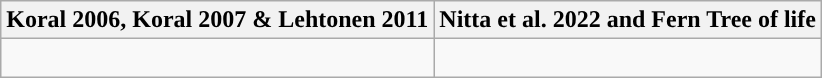<table class="wikitable">
<tr>
<th colspan=1>Koral 2006,  Koral 2007 & Lehtonen 2011</th>
<th colspan=1>Nitta et al. 2022 and Fern Tree of life</th>
</tr>
<tr>
<td style="vertical-align:top"><br></td>
<td><br></td>
</tr>
</table>
